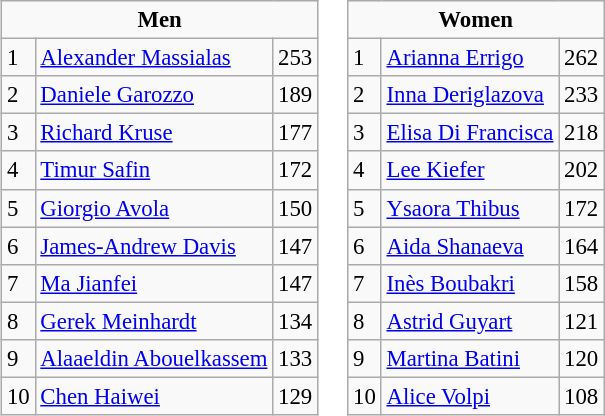<table style="margin:1em auto;">
<tr valign="top">
<td><br><table class="wikitable" style="font-size: 95%">
<tr>
<td colspan="3" style="text-align:center;"><strong>Men</strong></td>
</tr>
<tr>
<td>1</td>
<td style="text-align:left;"> <a href='#'>Alexander Massialas</a></td>
<td>253</td>
</tr>
<tr>
<td>2</td>
<td style="text-align:left;"> <a href='#'>Daniele Garozzo</a></td>
<td>189</td>
</tr>
<tr>
<td>3</td>
<td style="text-align:left;"> <a href='#'>Richard Kruse</a></td>
<td>177</td>
</tr>
<tr>
<td>4</td>
<td align="left"> <a href='#'>Timur Safin</a></td>
<td>172</td>
</tr>
<tr>
<td>5</td>
<td align="left"> <a href='#'>Giorgio Avola</a></td>
<td>150</td>
</tr>
<tr>
<td>6</td>
<td style="text-align:left;"> <a href='#'>James-Andrew Davis</a></td>
<td>147</td>
</tr>
<tr>
<td>7</td>
<td align="left"> <a href='#'>Ma Jianfei</a></td>
<td>147</td>
</tr>
<tr>
<td>8</td>
<td align="left"> <a href='#'>Gerek Meinhardt</a></td>
<td>134</td>
</tr>
<tr>
<td>9</td>
<td align="left"> <a href='#'>Alaaeldin Abouelkassem</a></td>
<td>133</td>
</tr>
<tr>
<td>10</td>
<td align="left"> <a href='#'>Chen Haiwei</a></td>
<td>129</td>
</tr>
</table>
</td>
<td><br><table class="wikitable" style="font-size: 95%">
<tr>
<td colspan="3" style="text-align:center;"><strong>Women</strong></td>
</tr>
<tr>
<td>1</td>
<td style="text-align:left;"> <a href='#'>Arianna Errigo</a></td>
<td>262</td>
</tr>
<tr>
<td>2</td>
<td style="text-align:left;"> <a href='#'>Inna Deriglazova</a></td>
<td>233</td>
</tr>
<tr>
<td>3</td>
<td align="left"> <a href='#'>Elisa Di Francisca</a></td>
<td>218</td>
</tr>
<tr>
<td>4</td>
<td align="left"> <a href='#'>Lee Kiefer</a></td>
<td>202</td>
</tr>
<tr>
<td>5</td>
<td align="left"> <a href='#'>Ysaora Thibus</a></td>
<td>172</td>
</tr>
<tr>
<td>6</td>
<td style="text-align:left;"> <a href='#'>Aida Shanaeva</a></td>
<td>164</td>
</tr>
<tr>
<td>7</td>
<td style="text-align:left;"> <a href='#'>Inès Boubakri</a></td>
<td>158</td>
</tr>
<tr>
<td>8</td>
<td style="text-align:left;"> <a href='#'>Astrid Guyart</a></td>
<td>121</td>
</tr>
<tr>
<td>9</td>
<td style="text-align:left;"> <a href='#'>Martina Batini</a></td>
<td>120</td>
</tr>
<tr>
<td>10</td>
<td style="text-align:left;"> <a href='#'>Alice Volpi</a></td>
<td>108</td>
</tr>
</table>
</td>
<td></td>
</tr>
</table>
